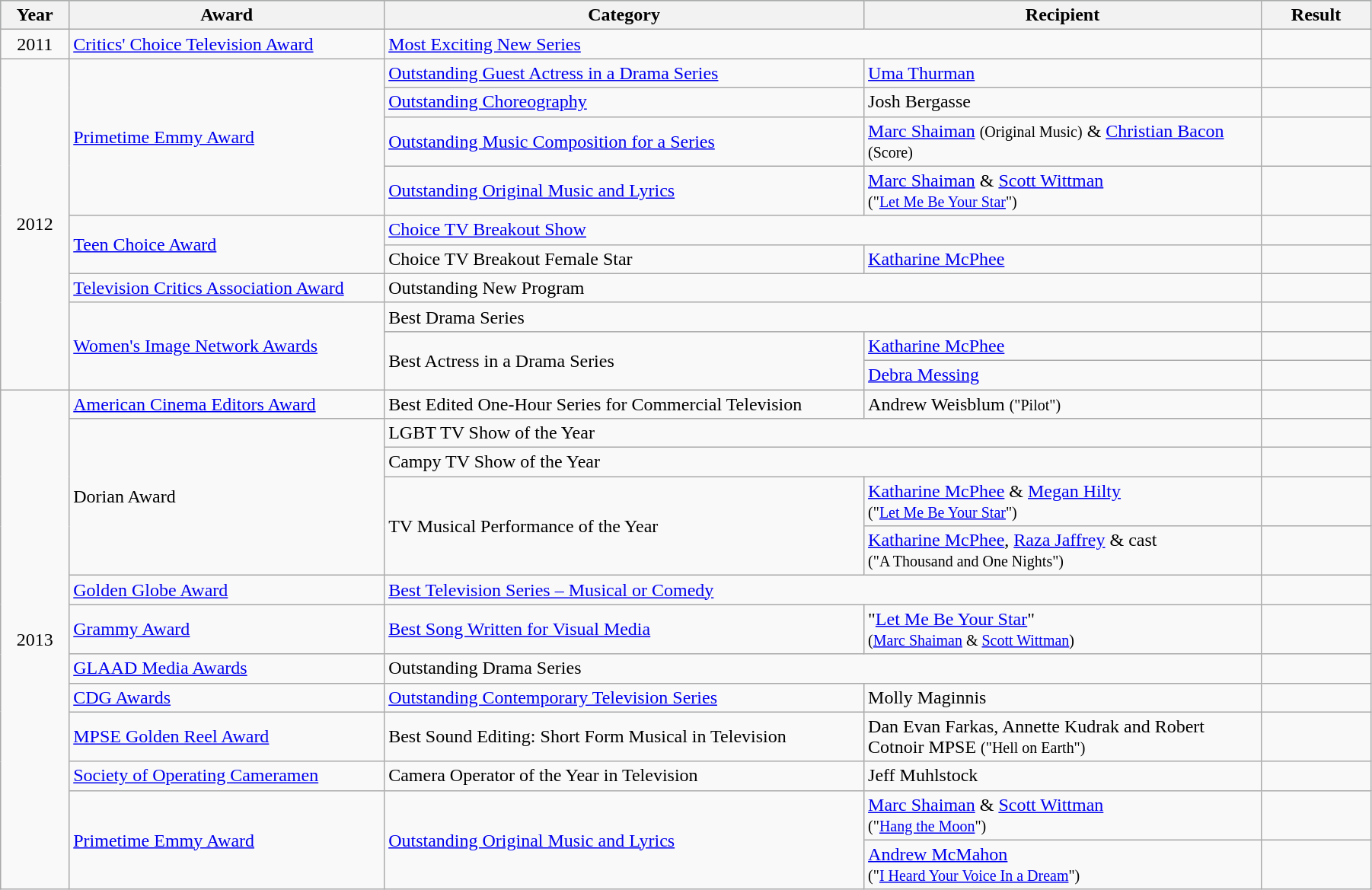<table class="wikitable"  style="width:95%;">
<tr style="background:#b0c4de; text-align:center;">
<th style="width:5%;">Year</th>
<th style="width:23%;">Award</th>
<th style="width:35%;">Category</th>
<th style="width:25px;">Recipient</th>
<th style="width:8%;">Result</th>
</tr>
<tr>
<td style="text-align:center;">2011</td>
<td><a href='#'>Critics' Choice Television Award</a></td>
<td colspan="2"><a href='#'>Most Exciting New Series</a></td>
<td></td>
</tr>
<tr>
<td rowspan="10" style="text-align:center;">2012</td>
<td rowspan="4"><a href='#'>Primetime Emmy Award</a></td>
<td><a href='#'>Outstanding Guest Actress in a Drama Series</a></td>
<td><a href='#'>Uma Thurman</a></td>
<td></td>
</tr>
<tr>
<td><a href='#'>Outstanding Choreography</a></td>
<td>Josh Bergasse</td>
<td></td>
</tr>
<tr>
<td><a href='#'>Outstanding Music Composition for a Series</a></td>
<td><a href='#'>Marc Shaiman</a> <small>(Original Music)</small> & <a href='#'>Christian Bacon</a> <small>(Score)</small></td>
<td></td>
</tr>
<tr>
<td><a href='#'>Outstanding Original Music and Lyrics</a></td>
<td><a href='#'>Marc Shaiman</a> & <a href='#'>Scott Wittman</a><br><small>("<a href='#'>Let Me Be Your Star</a>")</small></td>
<td></td>
</tr>
<tr>
<td rowspan="2"><a href='#'>Teen Choice Award</a></td>
<td colspan="2"><a href='#'>Choice TV Breakout Show</a></td>
<td></td>
</tr>
<tr>
<td>Choice TV Breakout Female Star</td>
<td><a href='#'>Katharine McPhee</a></td>
<td></td>
</tr>
<tr>
<td><a href='#'>Television Critics Association Award</a></td>
<td colspan="2">Outstanding New Program</td>
<td></td>
</tr>
<tr>
<td rowspan="3"><a href='#'>Women's Image Network Awards</a></td>
<td colspan="2">Best Drama Series</td>
<td></td>
</tr>
<tr>
<td rowspan="2">Best Actress in a Drama Series</td>
<td><a href='#'>Katharine McPhee</a></td>
<td></td>
</tr>
<tr>
<td><a href='#'>Debra Messing</a></td>
<td></td>
</tr>
<tr>
<td rowspan="13" style="text-align:center;">2013</td>
<td><a href='#'>American Cinema Editors Award</a></td>
<td>Best Edited One-Hour Series for Commercial Television</td>
<td>Andrew Weisblum <small>("Pilot")</small></td>
<td></td>
</tr>
<tr>
<td rowspan="4">Dorian Award</td>
<td colspan="2">LGBT TV Show of the Year</td>
<td></td>
</tr>
<tr>
<td colspan="2">Campy TV Show of the Year</td>
<td></td>
</tr>
<tr>
<td rowspan="2">TV Musical Performance of the Year</td>
<td><a href='#'>Katharine McPhee</a> & <a href='#'>Megan Hilty</a><br><small>("<a href='#'>Let Me Be Your Star</a>")</small></td>
<td></td>
</tr>
<tr>
<td><a href='#'>Katharine McPhee</a>, <a href='#'>Raza Jaffrey</a> & cast<br><small>("A Thousand and One Nights")</small></td>
<td></td>
</tr>
<tr>
<td><a href='#'>Golden Globe Award</a></td>
<td colspan="2"><a href='#'>Best Television Series – Musical or Comedy</a></td>
<td></td>
</tr>
<tr>
<td><a href='#'>Grammy Award</a></td>
<td><a href='#'>Best Song Written for Visual Media</a></td>
<td>"<a href='#'>Let Me Be Your Star</a>"<br><small>(<a href='#'>Marc Shaiman</a> & <a href='#'>Scott Wittman</a>)</small></td>
<td></td>
</tr>
<tr>
<td><a href='#'>GLAAD Media Awards</a></td>
<td colspan="2">Outstanding Drama Series</td>
<td></td>
</tr>
<tr>
<td><a href='#'>CDG Awards</a></td>
<td><a href='#'>Outstanding Contemporary Television Series</a></td>
<td>Molly Maginnis</td>
<td></td>
</tr>
<tr>
<td><a href='#'>MPSE Golden Reel Award</a></td>
<td>Best Sound Editing: Short Form Musical in Television</td>
<td>Dan Evan Farkas, Annette Kudrak and Robert Cotnoir MPSE <small>("Hell on Earth")</small></td>
<td></td>
</tr>
<tr>
<td><a href='#'>Society of Operating Cameramen</a></td>
<td>Camera Operator of the Year in Television</td>
<td>Jeff Muhlstock</td>
<td></td>
</tr>
<tr>
<td rowspan="2"><a href='#'>Primetime Emmy Award</a></td>
<td rowspan="2"><a href='#'>Outstanding Original Music and Lyrics</a></td>
<td><a href='#'>Marc Shaiman</a> & <a href='#'>Scott Wittman</a><br><small>("<a href='#'>Hang the Moon</a>")</small></td>
<td></td>
</tr>
<tr>
<td><a href='#'>Andrew McMahon</a><br><small>("<a href='#'>I Heard Your Voice In a Dream</a>")</small></td>
<td></td>
</tr>
</table>
